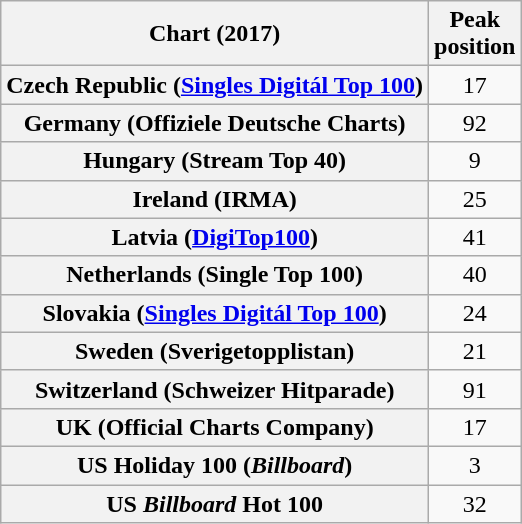<table class="wikitable sortable plainrowheaders">
<tr>
<th scope="col">Chart (2017)</th>
<th scope="col">Peak<br>position</th>
</tr>
<tr>
<th scope="row">Czech Republic (<a href='#'>Singles Digitál Top 100</a>)</th>
<td style="text-align:center;">17</td>
</tr>
<tr>
<th scope="row">Germany (Offiziele Deutsche Charts)</th>
<td style="text-align:center;">92</td>
</tr>
<tr>
<th scope="row">Hungary (Stream Top 40)</th>
<td style="text-align:center;">9</td>
</tr>
<tr>
<th scope="row">Ireland (IRMA)</th>
<td style="text-align:center;">25</td>
</tr>
<tr>
<th scope="row">Latvia (<a href='#'>DigiTop100</a>)</th>
<td align="center">41</td>
</tr>
<tr>
<th scope="row">Netherlands (Single Top 100)</th>
<td style="text-align:center;">40</td>
</tr>
<tr>
<th scope="row">Slovakia (<a href='#'>Singles Digitál Top 100</a>)</th>
<td style="text-align:center;">24</td>
</tr>
<tr>
<th scope="row">Sweden (Sverigetopplistan)</th>
<td style="text-align:center;">21</td>
</tr>
<tr>
<th scope="row">Switzerland (Schweizer Hitparade)</th>
<td style="text-align:center;">91</td>
</tr>
<tr>
<th scope="row">UK (Official Charts Company)</th>
<td style="text-align:center;">17</td>
</tr>
<tr>
<th scope="row">US Holiday 100 (<em>Billboard</em>)</th>
<td style="text-align:center;">3</td>
</tr>
<tr>
<th scope="row">US <em>Billboard</em> Hot 100</th>
<td style="text-align:center;">32</td>
</tr>
</table>
